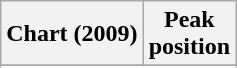<table class="wikitable sortable">
<tr>
<th>Chart (2009)</th>
<th>Peak<br>position</th>
</tr>
<tr>
</tr>
<tr>
</tr>
<tr>
</tr>
</table>
